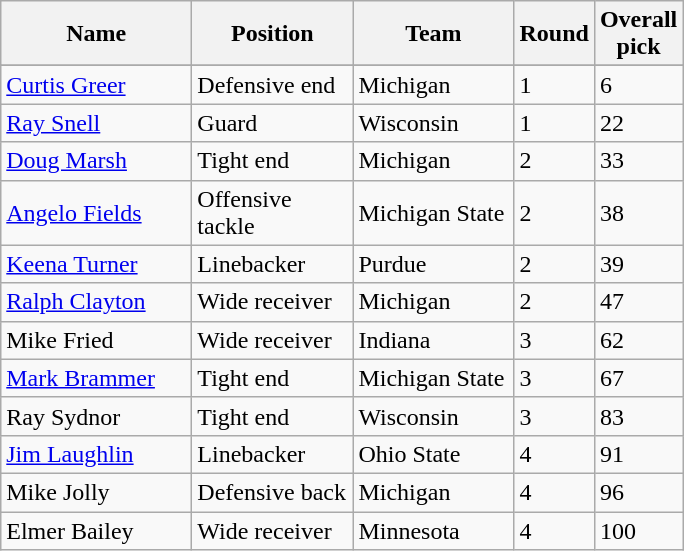<table class="sortable wikitable">
<tr>
<th width="120">Name</th>
<th width="100">Position</th>
<th width="100">Team</th>
<th width="25">Round</th>
<th width="25">Overall pick</th>
</tr>
<tr align="left" bgcolor="">
</tr>
<tr>
<td><a href='#'>Curtis Greer</a></td>
<td>Defensive end</td>
<td>Michigan</td>
<td>1</td>
<td>6</td>
</tr>
<tr>
<td><a href='#'>Ray Snell</a></td>
<td>Guard</td>
<td>Wisconsin</td>
<td>1</td>
<td>22</td>
</tr>
<tr>
<td><a href='#'>Doug Marsh</a></td>
<td>Tight end</td>
<td>Michigan</td>
<td>2</td>
<td>33</td>
</tr>
<tr>
<td><a href='#'>Angelo Fields</a></td>
<td>Offensive tackle</td>
<td>Michigan State</td>
<td>2</td>
<td>38</td>
</tr>
<tr>
<td><a href='#'>Keena Turner</a></td>
<td>Linebacker</td>
<td>Purdue</td>
<td>2</td>
<td>39</td>
</tr>
<tr>
<td><a href='#'>Ralph Clayton</a></td>
<td>Wide receiver</td>
<td>Michigan</td>
<td>2</td>
<td>47</td>
</tr>
<tr>
<td>Mike Fried</td>
<td>Wide receiver</td>
<td>Indiana</td>
<td>3</td>
<td>62</td>
</tr>
<tr>
<td><a href='#'>Mark Brammer</a></td>
<td>Tight end</td>
<td>Michigan State</td>
<td>3</td>
<td>67</td>
</tr>
<tr>
<td>Ray Sydnor</td>
<td>Tight end</td>
<td>Wisconsin</td>
<td>3</td>
<td>83</td>
</tr>
<tr>
<td><a href='#'>Jim Laughlin</a></td>
<td>Linebacker</td>
<td>Ohio State</td>
<td>4</td>
<td>91</td>
</tr>
<tr>
<td>Mike Jolly</td>
<td>Defensive back</td>
<td>Michigan</td>
<td>4</td>
<td>96</td>
</tr>
<tr>
<td>Elmer Bailey</td>
<td>Wide receiver</td>
<td>Minnesota</td>
<td>4</td>
<td>100</td>
</tr>
</table>
